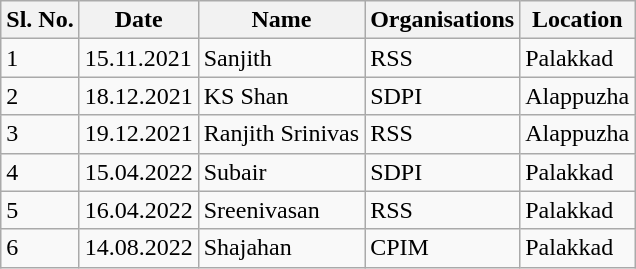<table class="wikitable sortable" valign=" centre">
<tr>
<th>Sl. No.</th>
<th>Date</th>
<th>Name</th>
<th>Organisations</th>
<th>Location</th>
</tr>
<tr>
<td>1</td>
<td>15.11.2021</td>
<td>Sanjith</td>
<td>RSS</td>
<td>Palakkad</td>
</tr>
<tr>
<td>2</td>
<td>18.12.2021</td>
<td>KS Shan</td>
<td>SDPI</td>
<td>Alappuzha</td>
</tr>
<tr>
<td>3</td>
<td>19.12.2021</td>
<td>Ranjith Srinivas</td>
<td>RSS</td>
<td>Alappuzha</td>
</tr>
<tr>
<td>4</td>
<td>15.04.2022</td>
<td>Subair</td>
<td>SDPI</td>
<td>Palakkad</td>
</tr>
<tr>
<td>5</td>
<td>16.04.2022</td>
<td>Sreenivasan</td>
<td>RSS</td>
<td>Palakkad</td>
</tr>
<tr>
<td>6</td>
<td>14.08.2022</td>
<td>Shajahan</td>
<td>CPIM</td>
<td>Palakkad</td>
</tr>
</table>
